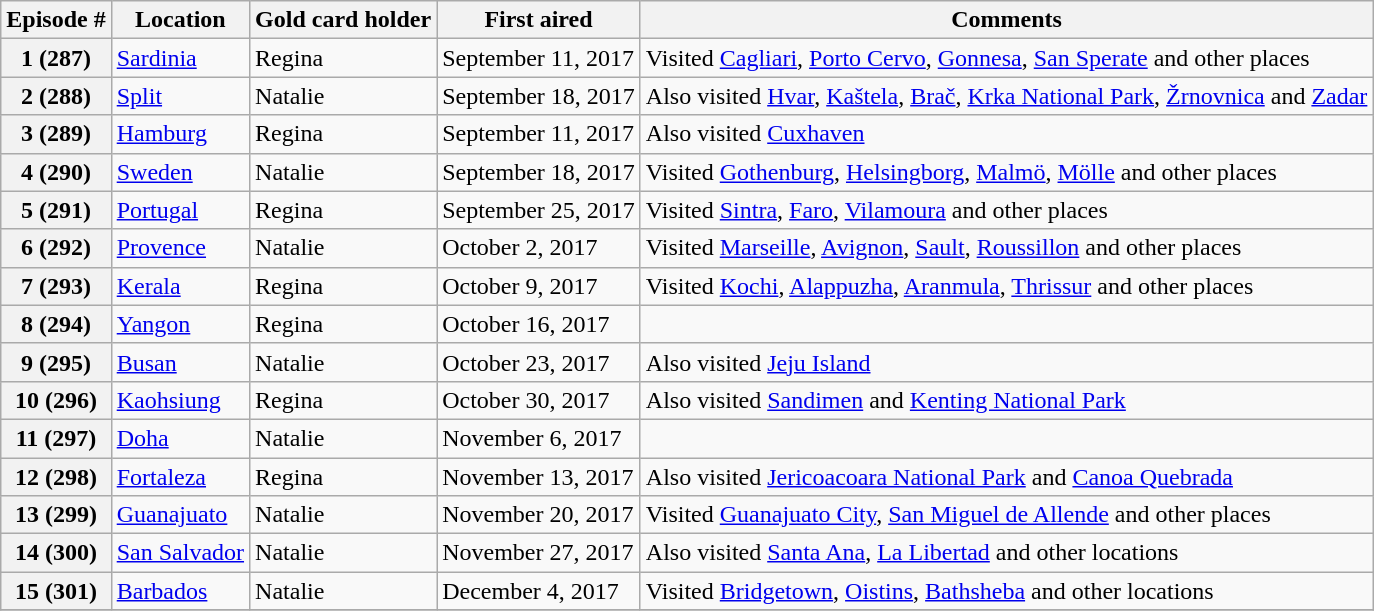<table class="wikitable">
<tr>
<th>Episode #</th>
<th>Location</th>
<th>Gold card holder</th>
<th>First aired</th>
<th>Comments</th>
</tr>
<tr>
<th>1 (287)</th>
<td> <a href='#'>Sardinia</a></td>
<td>Regina</td>
<td>September 11, 2017</td>
<td>Visited <a href='#'>Cagliari</a>, <a href='#'>Porto Cervo</a>, <a href='#'>Gonnesa</a>, <a href='#'>San Sperate</a> and other places</td>
</tr>
<tr>
<th>2 (288)</th>
<td> <a href='#'>Split</a></td>
<td>Natalie</td>
<td>September 18, 2017</td>
<td>Also visited <a href='#'>Hvar</a>, <a href='#'>Kaštela</a>, <a href='#'>Brač</a>, <a href='#'>Krka National Park</a>, <a href='#'>Žrnovnica</a> and <a href='#'>Zadar</a></td>
</tr>
<tr>
<th>3 (289)</th>
<td> <a href='#'>Hamburg</a></td>
<td>Regina</td>
<td>September 11, 2017</td>
<td>Also visited <a href='#'>Cuxhaven</a></td>
</tr>
<tr>
<th>4 (290)</th>
<td> <a href='#'>Sweden</a></td>
<td>Natalie</td>
<td>September 18, 2017</td>
<td>Visited <a href='#'>Gothenburg</a>, <a href='#'>Helsingborg</a>, <a href='#'>Malmö</a>, <a href='#'>Mölle</a> and other places</td>
</tr>
<tr>
<th>5 (291)</th>
<td> <a href='#'>Portugal</a></td>
<td>Regina</td>
<td>September 25, 2017</td>
<td>Visited <a href='#'>Sintra</a>, <a href='#'>Faro</a>, <a href='#'>Vilamoura</a> and other places</td>
</tr>
<tr>
<th>6 (292)</th>
<td> <a href='#'>Provence</a></td>
<td>Natalie</td>
<td>October 2, 2017</td>
<td>Visited <a href='#'>Marseille</a>, <a href='#'>Avignon</a>, <a href='#'>Sault</a>, <a href='#'>Roussillon</a> and other places</td>
</tr>
<tr>
<th>7 (293)</th>
<td> <a href='#'>Kerala</a></td>
<td>Regina</td>
<td>October 9, 2017</td>
<td>Visited <a href='#'>Kochi</a>, <a href='#'>Alappuzha</a>, <a href='#'>Aranmula</a>, <a href='#'>Thrissur</a> and other places</td>
</tr>
<tr>
<th>8 (294)</th>
<td> <a href='#'>Yangon</a></td>
<td>Regina</td>
<td>October 16, 2017</td>
<td></td>
</tr>
<tr>
<th>9 (295)</th>
<td> <a href='#'>Busan</a></td>
<td>Natalie</td>
<td>October 23, 2017</td>
<td>Also visited <a href='#'>Jeju Island</a></td>
</tr>
<tr>
<th>10 (296)</th>
<td> <a href='#'>Kaohsiung</a></td>
<td>Regina</td>
<td>October 30, 2017</td>
<td>Also visited <a href='#'>Sandimen</a> and <a href='#'>Kenting National Park</a></td>
</tr>
<tr>
<th>11 (297)</th>
<td> <a href='#'>Doha</a></td>
<td>Natalie</td>
<td>November 6, 2017</td>
<td></td>
</tr>
<tr>
<th>12 (298)</th>
<td> <a href='#'>Fortaleza</a></td>
<td>Regina</td>
<td>November 13, 2017</td>
<td>Also visited <a href='#'>Jericoacoara National Park</a> and <a href='#'>Canoa Quebrada</a></td>
</tr>
<tr>
<th>13 (299)</th>
<td> <a href='#'>Guanajuato</a></td>
<td>Natalie</td>
<td>November 20, 2017</td>
<td>Visited <a href='#'>Guanajuato City</a>, <a href='#'>San Miguel de Allende</a> and other places</td>
</tr>
<tr>
<th>14 (300)</th>
<td> <a href='#'>San Salvador</a></td>
<td>Natalie</td>
<td>November 27, 2017</td>
<td>Also visited <a href='#'>Santa Ana</a>, <a href='#'>La Libertad</a> and other locations</td>
</tr>
<tr>
<th>15 (301)</th>
<td> <a href='#'>Barbados</a></td>
<td>Natalie</td>
<td>December 4, 2017</td>
<td>Visited <a href='#'>Bridgetown</a>, <a href='#'>Oistins</a>, <a href='#'>Bathsheba</a> and other locations</td>
</tr>
<tr>
</tr>
</table>
